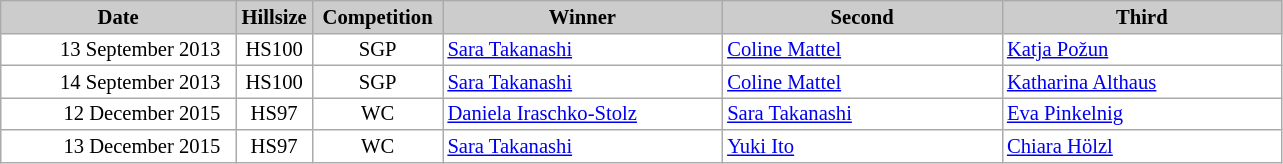<table class="wikitable plainrowheaders" style="background:#fff; font-size:86%; line-height:15px; border:grey solid 1px; border-collapse:collapse;">
<tr style="background:#ccc; text-align:center;">
<th style="background:#ccc;" width="150">Date</th>
<th style="background:#ccc;" width="45">Hillsize</th>
<th style="background:#ccc;" width="80">Competition</th>
<th style="background:#ccc;" width="180">Winner</th>
<th style="background:#ccc;" width="180">Second</th>
<th style="background:#ccc;" width="180">Third</th>
</tr>
<tr>
<td align=right>13 September 2013  </td>
<td align=center>HS100</td>
<td align=center>SGP</td>
<td> <a href='#'>Sara Takanashi</a></td>
<td> <a href='#'>Coline Mattel</a></td>
<td> <a href='#'>Katja Požun</a></td>
</tr>
<tr>
<td align=right>14 September 2013  </td>
<td align=center>HS100</td>
<td align=center>SGP</td>
<td> <a href='#'>Sara Takanashi</a></td>
<td> <a href='#'>Coline Mattel</a></td>
<td> <a href='#'>Katharina Althaus</a></td>
</tr>
<tr>
<td align=right>12 December 2015  </td>
<td align=center>HS97</td>
<td align=center>WC</td>
<td> <a href='#'>Daniela Iraschko-Stolz</a></td>
<td> <a href='#'>Sara Takanashi</a></td>
<td> <a href='#'>Eva Pinkelnig</a></td>
</tr>
<tr>
<td align=right>13 December 2015  </td>
<td align=center>HS97</td>
<td align=center>WC</td>
<td> <a href='#'>Sara Takanashi</a></td>
<td> <a href='#'>Yuki Ito</a></td>
<td> <a href='#'>Chiara Hölzl</a></td>
</tr>
</table>
